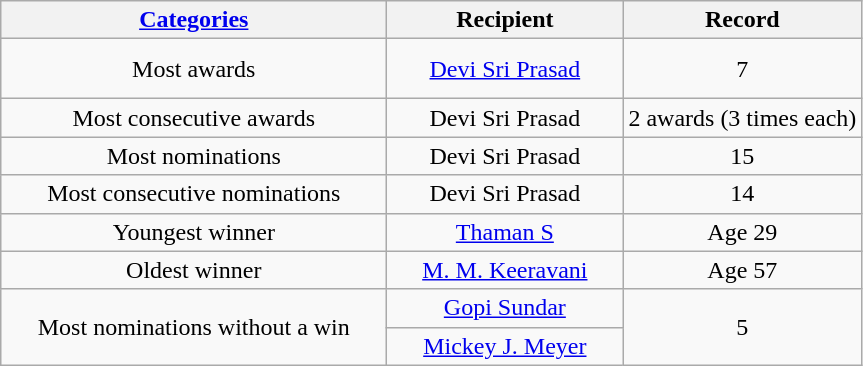<table class="wikitable" style="text-align: center">
<tr>
<th width="25"><strong><a href='#'>Categories</a></strong></th>
<th width="100">Recipient</th>
<th>Record</th>
</tr>
<tr style="height:2.5em;">
<td width="250">Most awards</td>
<td width="150"><a href='#'>Devi Sri Prasad</a></td>
<td>7</td>
</tr>
<tr>
<td>Most consecutive awards</td>
<td>Devi Sri Prasad</td>
<td>2 awards (3 times each)</td>
</tr>
<tr>
<td>Most nominations</td>
<td>Devi Sri Prasad</td>
<td>15</td>
</tr>
<tr>
<td>Most consecutive nominations</td>
<td>Devi Sri Prasad</td>
<td>14</td>
</tr>
<tr>
<td>Youngest winner</td>
<td><a href='#'>Thaman S</a></td>
<td>Age 29</td>
</tr>
<tr>
<td>Oldest winner</td>
<td><a href='#'>M. M. Keeravani</a></td>
<td>Age 57</td>
</tr>
<tr>
<td rowspan="2">Most nominations without a win</td>
<td><a href='#'>Gopi Sundar</a></td>
<td rowspan="2">5</td>
</tr>
<tr>
<td><a href='#'>Mickey J. Meyer</a></td>
</tr>
</table>
